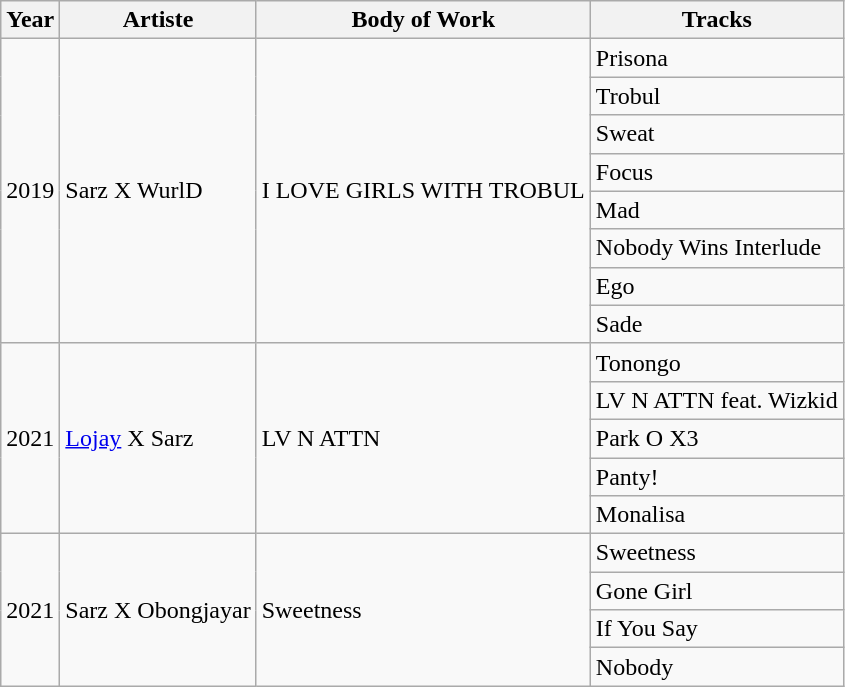<table class ="wikitable">
<tr>
<th>Year</th>
<th>Artiste</th>
<th>Body of Work</th>
<th>Tracks</th>
</tr>
<tr>
<td rowspan="8">2019</td>
<td rowspan="8">Sarz X WurlD</td>
<td rowspan="8">I LOVE GIRLS WITH TROBUL</td>
<td>Prisona</td>
</tr>
<tr>
<td>Trobul</td>
</tr>
<tr>
<td>Sweat</td>
</tr>
<tr>
<td>Focus</td>
</tr>
<tr>
<td>Mad</td>
</tr>
<tr>
<td>Nobody Wins Interlude</td>
</tr>
<tr>
<td>Ego</td>
</tr>
<tr>
<td>Sade</td>
</tr>
<tr>
<td rowspan="5">2021</td>
<td rowspan="5"><a href='#'>Lojay</a> X Sarz</td>
<td rowspan="5">LV N ATTN</td>
<td>Tonongo</td>
</tr>
<tr>
<td>LV N ATTN feat. Wizkid</td>
</tr>
<tr>
<td>Park O X3</td>
</tr>
<tr>
<td>Panty!</td>
</tr>
<tr>
<td>Monalisa</td>
</tr>
<tr>
<td rowspan="4">2021</td>
<td rowspan="4">Sarz X Obongjayar</td>
<td rowspan="4">Sweetness</td>
<td>Sweetness</td>
</tr>
<tr>
<td>Gone Girl</td>
</tr>
<tr>
<td>If You Say</td>
</tr>
<tr>
<td>Nobody</td>
</tr>
</table>
